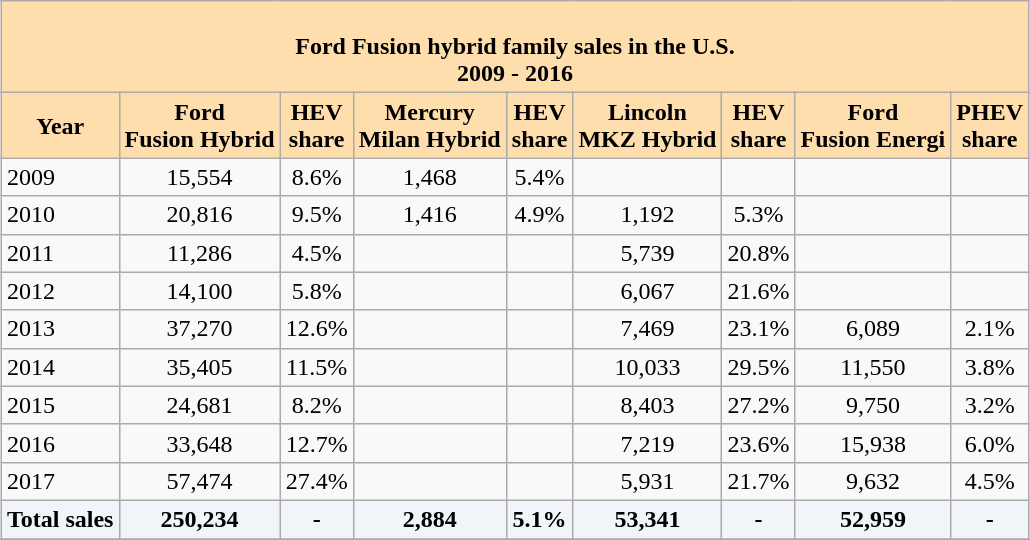<table class="wikitable"  style="margin: 1em auto 1em auto">
<tr>
<th colspan="9" align=center style="background-color: #ffdead;"><br>Ford Fusion hybrid family sales in the U.S.<br> 2009 - 2016</th>
</tr>
<tr>
<th style="background-color: #ffdead;">Year</th>
<th style="background-color: #ffdead;">Ford<br>Fusion Hybrid</th>
<th style="background-color: #ffdead;">HEV<br>share</th>
<th style="background-color: #ffdead;">Mercury<br>Milan Hybrid</th>
<th style="background-color: #ffdead;">HEV<br>share</th>
<th style="background-color:#ffdead;">Lincoln<br>MKZ Hybrid</th>
<th style="background-color: #ffdead;">HEV<br>share</th>
<th style="background-color:#ffdead;">Ford<br>Fusion Energi</th>
<th style="background-color: #ffdead;">PHEV<br>share</th>
</tr>
<tr style="text-align:center;">
<td align=left>2009</td>
<td>15,554</td>
<td>8.6%</td>
<td>1,468</td>
<td>5.4%</td>
<td> </td>
<td> </td>
<td> </td>
<td> </td>
</tr>
<tr style="text-align:center;">
<td align=left>2010</td>
<td>20,816</td>
<td>9.5%</td>
<td>1,416</td>
<td>4.9%</td>
<td>1,192</td>
<td>5.3%</td>
<td> </td>
<td> </td>
</tr>
<tr style="text-align:center;">
<td align=left>2011</td>
<td>11,286</td>
<td>4.5%</td>
<td> </td>
<td> </td>
<td>5,739</td>
<td>20.8%</td>
<td> </td>
<td> </td>
</tr>
<tr style="text-align:center;">
<td align=left>2012</td>
<td>14,100</td>
<td>5.8%</td>
<td> </td>
<td> </td>
<td>6,067</td>
<td>21.6%</td>
<td> </td>
<td> </td>
</tr>
<tr style="text-align:center;">
<td align=left>2013</td>
<td>37,270</td>
<td>12.6%</td>
<td> </td>
<td> </td>
<td>7,469</td>
<td>23.1%</td>
<td>6,089</td>
<td>2.1%</td>
</tr>
<tr style="text-align:center;">
<td align=left>2014</td>
<td>35,405</td>
<td>11.5%</td>
<td> </td>
<td> </td>
<td>10,033</td>
<td>29.5%</td>
<td>11,550</td>
<td>3.8%</td>
</tr>
<tr style="text-align:center;">
<td align=left>2015</td>
<td>24,681</td>
<td>8.2%</td>
<td> </td>
<td> </td>
<td>8,403</td>
<td>27.2%</td>
<td>9,750</td>
<td>3.2%</td>
</tr>
<tr style="text-align:center;">
<td align=left>2016</td>
<td>33,648</td>
<td>12.7%</td>
<td> </td>
<td> </td>
<td>7,219</td>
<td>23.6%</td>
<td>15,938</td>
<td>6.0%</td>
</tr>
<tr style="text-align:center;">
<td align=left>2017</td>
<td>57,474</td>
<td>27.4%</td>
<td> </td>
<td> </td>
<td>5,931</td>
<td>21.7%</td>
<td>9,632</td>
<td>4.5%</td>
</tr>
<tr style="text-align:center;">
<th style="background:#f1f5fa;">Total sales</th>
<th style="background:#f1f5fa;">250,234</th>
<th style="background:#f1f5fa;">-</th>
<th style="background:#f1f5fa;">2,884</th>
<th style="background:#f1f5fa;">5.1%</th>
<th style="background:#f1f5fa;">53,341</th>
<th style="background:#f1f5fa;">-</th>
<th style="background:#f1f5fa;">52,959</th>
<th style="background:#f1f5fa;">-</th>
</tr>
<tr>
</tr>
</table>
